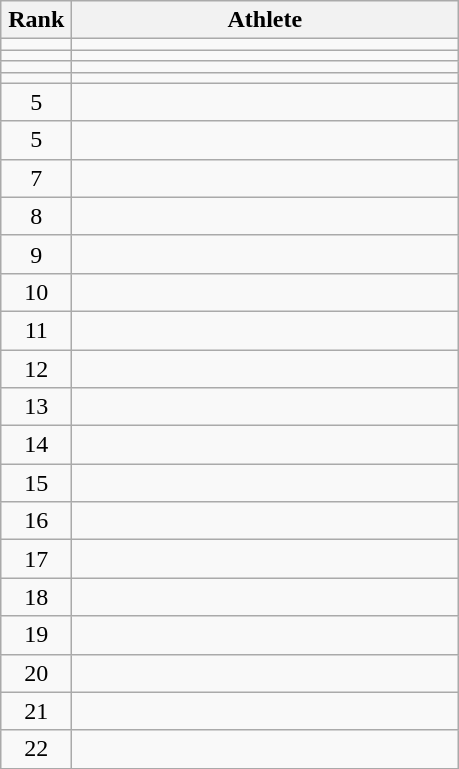<table class="wikitable" style="text-align: center;">
<tr>
<th width=40>Rank</th>
<th width=250>Athlete</th>
</tr>
<tr>
<td></td>
<td align="left"></td>
</tr>
<tr>
<td></td>
<td align="left"></td>
</tr>
<tr>
<td></td>
<td align="left"></td>
</tr>
<tr>
<td></td>
<td align="left"></td>
</tr>
<tr>
<td>5</td>
<td align="left"></td>
</tr>
<tr>
<td>5</td>
<td align="left"></td>
</tr>
<tr>
<td>7</td>
<td align="left"></td>
</tr>
<tr>
<td>8</td>
<td align="left"></td>
</tr>
<tr>
<td>9</td>
<td align="left"></td>
</tr>
<tr>
<td>10</td>
<td align="left"></td>
</tr>
<tr>
<td>11</td>
<td align="left"></td>
</tr>
<tr>
<td>12</td>
<td align="left"></td>
</tr>
<tr>
<td>13</td>
<td align="left"></td>
</tr>
<tr>
<td>14</td>
<td align="left"></td>
</tr>
<tr>
<td>15</td>
<td align="left"></td>
</tr>
<tr>
<td>16</td>
<td align="left"></td>
</tr>
<tr>
<td>17</td>
<td align="left"></td>
</tr>
<tr>
<td>18</td>
<td align="left"></td>
</tr>
<tr>
<td>19</td>
<td align="left"></td>
</tr>
<tr>
<td>20</td>
<td align="left"></td>
</tr>
<tr>
<td>21</td>
<td align="left"></td>
</tr>
<tr>
<td>22</td>
<td align="left"></td>
</tr>
</table>
